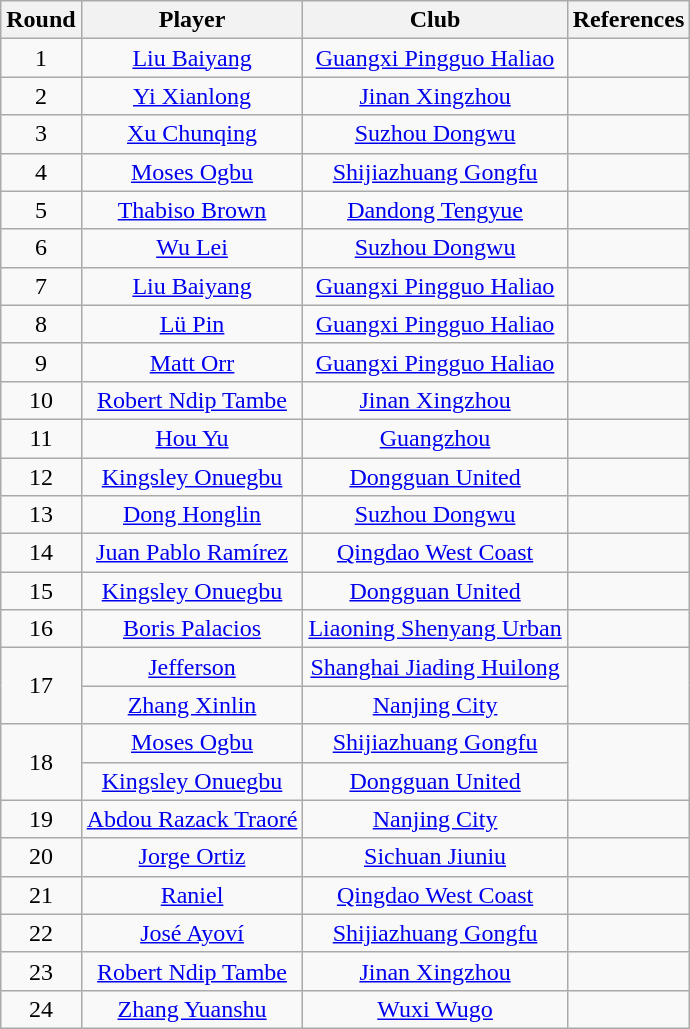<table class="wikitable" style="text-align:center">
<tr>
<th>Round</th>
<th>Player</th>
<th>Club</th>
<th>References</th>
</tr>
<tr>
<td>1</td>
<td> <a href='#'>Liu Baiyang</a></td>
<td><a href='#'>Guangxi Pingguo Haliao</a></td>
<td></td>
</tr>
<tr>
<td>2</td>
<td> <a href='#'>Yi Xianlong</a></td>
<td><a href='#'>Jinan Xingzhou</a></td>
<td></td>
</tr>
<tr>
<td>3</td>
<td> <a href='#'>Xu Chunqing</a></td>
<td><a href='#'>Suzhou Dongwu</a></td>
<td></td>
</tr>
<tr>
<td>4</td>
<td> <a href='#'>Moses Ogbu</a></td>
<td><a href='#'>Shijiazhuang Gongfu</a></td>
<td></td>
</tr>
<tr>
<td>5</td>
<td> <a href='#'>Thabiso Brown</a></td>
<td><a href='#'>Dandong Tengyue</a></td>
<td></td>
</tr>
<tr>
<td>6</td>
<td> <a href='#'>Wu Lei</a></td>
<td><a href='#'>Suzhou Dongwu</a></td>
<td></td>
</tr>
<tr>
<td>7</td>
<td> <a href='#'>Liu Baiyang</a></td>
<td><a href='#'>Guangxi Pingguo Haliao</a></td>
<td></td>
</tr>
<tr>
<td>8</td>
<td> <a href='#'>Lü Pin</a></td>
<td><a href='#'>Guangxi Pingguo Haliao</a></td>
<td></td>
</tr>
<tr>
<td>9</td>
<td> <a href='#'>Matt Orr</a></td>
<td><a href='#'>Guangxi Pingguo Haliao</a></td>
<td></td>
</tr>
<tr>
<td>10</td>
<td> <a href='#'>Robert Ndip Tambe</a></td>
<td><a href='#'>Jinan Xingzhou</a></td>
<td></td>
</tr>
<tr>
<td>11</td>
<td> <a href='#'>Hou Yu</a></td>
<td><a href='#'>Guangzhou</a></td>
<td></td>
</tr>
<tr>
<td>12</td>
<td> <a href='#'>Kingsley Onuegbu</a></td>
<td><a href='#'>Dongguan United</a></td>
<td></td>
</tr>
<tr>
<td>13</td>
<td> <a href='#'>Dong Honglin</a></td>
<td><a href='#'>Suzhou Dongwu</a></td>
<td></td>
</tr>
<tr>
<td>14</td>
<td> <a href='#'>Juan Pablo Ramírez</a></td>
<td><a href='#'>Qingdao West Coast</a></td>
<td></td>
</tr>
<tr>
<td>15</td>
<td> <a href='#'>Kingsley Onuegbu</a></td>
<td><a href='#'>Dongguan United</a></td>
<td></td>
</tr>
<tr>
<td>16</td>
<td> <a href='#'>Boris Palacios</a></td>
<td><a href='#'>Liaoning Shenyang Urban</a></td>
<td></td>
</tr>
<tr>
<td rowspan=2>17</td>
<td> <a href='#'>Jefferson</a></td>
<td><a href='#'>Shanghai Jiading Huilong</a></td>
<td rowspan=2></td>
</tr>
<tr>
<td> <a href='#'>Zhang Xinlin</a></td>
<td><a href='#'>Nanjing City</a></td>
</tr>
<tr>
<td rowspan=2>18</td>
<td> <a href='#'>Moses Ogbu</a></td>
<td><a href='#'>Shijiazhuang Gongfu</a></td>
<td rowspan=2></td>
</tr>
<tr>
<td> <a href='#'>Kingsley Onuegbu</a></td>
<td><a href='#'>Dongguan United</a></td>
</tr>
<tr>
<td>19</td>
<td> <a href='#'>Abdou Razack Traoré</a></td>
<td><a href='#'>Nanjing City</a></td>
<td></td>
</tr>
<tr>
<td>20</td>
<td> <a href='#'>Jorge Ortiz</a></td>
<td><a href='#'>Sichuan Jiuniu</a></td>
<td></td>
</tr>
<tr>
<td>21</td>
<td> <a href='#'>Raniel</a></td>
<td><a href='#'>Qingdao West Coast</a></td>
<td></td>
</tr>
<tr>
<td>22</td>
<td> <a href='#'>José Ayoví</a></td>
<td><a href='#'>Shijiazhuang Gongfu</a></td>
<td></td>
</tr>
<tr>
<td>23</td>
<td> <a href='#'>Robert Ndip Tambe</a></td>
<td><a href='#'>Jinan Xingzhou</a></td>
<td></td>
</tr>
<tr>
<td>24</td>
<td> <a href='#'>Zhang Yuanshu</a></td>
<td><a href='#'>Wuxi Wugo</a></td>
<td></td>
</tr>
</table>
